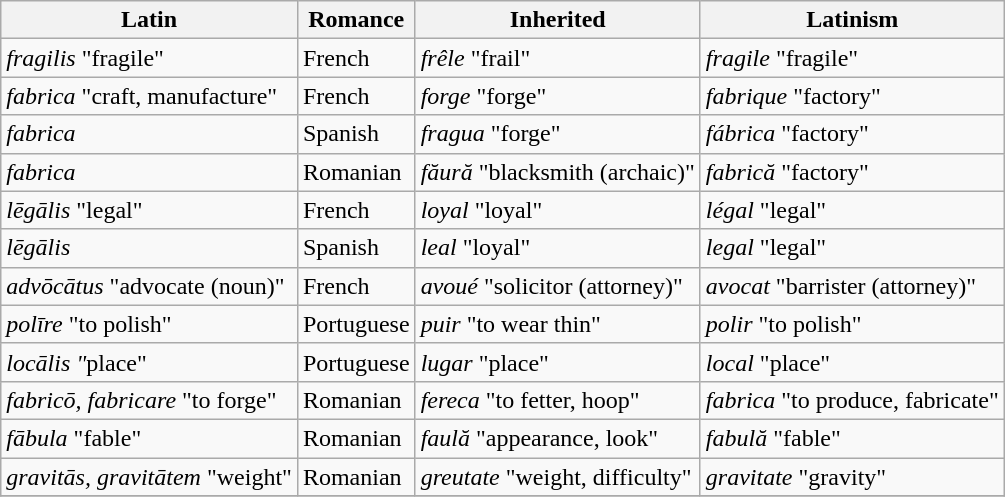<table class="wikitable">
<tr>
<th scope="col">Latin</th>
<th scope="col">Romance</th>
<th scope="col">Inherited</th>
<th scope="col">Latinism</th>
</tr>
<tr>
<td><em>fragilis</em> "fragile"</td>
<td>French</td>
<td><em>frêle</em> "frail"</td>
<td><em>fragile</em> "fragile"</td>
</tr>
<tr>
<td><em>fabrica</em> "craft, manufacture"</td>
<td>French</td>
<td><em>forge</em> "forge"</td>
<td><em>fabrique</em> "factory"</td>
</tr>
<tr>
<td><em>fabrica</em></td>
<td>Spanish</td>
<td><em>fragua</em> "forge"</td>
<td><em>fábrica</em> "factory"</td>
</tr>
<tr>
<td><em>fabrica</em></td>
<td>Romanian</td>
<td><em>făură</em> "blacksmith (archaic)"</td>
<td><em>fabrică</em> "factory"</td>
</tr>
<tr>
<td><em>lēgālis</em> "legal"</td>
<td>French</td>
<td><em>loyal</em> "loyal"</td>
<td><em>légal</em> "legal"</td>
</tr>
<tr>
<td><em>lēgālis</em></td>
<td>Spanish</td>
<td><em>leal</em> "loyal"</td>
<td><em>legal</em> "legal"</td>
</tr>
<tr>
<td><em>advōcātus</em> "advocate (noun)"</td>
<td>French</td>
<td><em>avoué</em> "solicitor (attorney)"</td>
<td><em>avocat</em> "barrister (attorney)"</td>
</tr>
<tr>
<td><em>polīre</em> "to polish"</td>
<td>Portuguese</td>
<td><em>puir</em> "to wear thin"</td>
<td><em>polir</em> "to polish"</td>
</tr>
<tr>
<td><em>locālis "</em>place"</td>
<td>Portuguese</td>
<td><em>lugar</em> "place"</td>
<td><em>local</em> "place"</td>
</tr>
<tr>
<td><em>fabricō, fabricare</em> "to forge"</td>
<td>Romanian</td>
<td><em>fereca</em> "to fetter, hoop"</td>
<td><em>fabrica</em> "to produce, fabricate"</td>
</tr>
<tr>
<td><em>fābula</em> "fable"</td>
<td>Romanian</td>
<td><em>faulă</em> "appearance, look"</td>
<td><em>fabulă</em> "fable"</td>
</tr>
<tr>
<td><em>gravitās, gravitātem</em> "weight"</td>
<td>Romanian</td>
<td><em>greutate</em> "weight, difficulty"</td>
<td><em>gravitate</em> "gravity"</td>
</tr>
<tr>
</tr>
</table>
